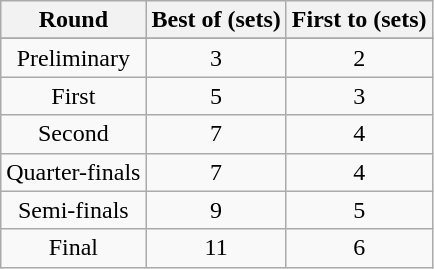<table class="wikitable" style="text-align:center">
<tr>
<th>Round</th>
<th>Best of (sets)</th>
<th>First to (sets)</th>
</tr>
<tr>
</tr>
<tr>
<td>Preliminary</td>
<td>3</td>
<td>2</td>
</tr>
<tr>
<td>First</td>
<td>5</td>
<td>3</td>
</tr>
<tr>
<td>Second</td>
<td>7</td>
<td>4</td>
</tr>
<tr>
<td>Quarter-finals</td>
<td>7</td>
<td>4</td>
</tr>
<tr>
<td>Semi-finals</td>
<td>9</td>
<td>5</td>
</tr>
<tr>
<td>Final</td>
<td>11</td>
<td>6</td>
</tr>
</table>
